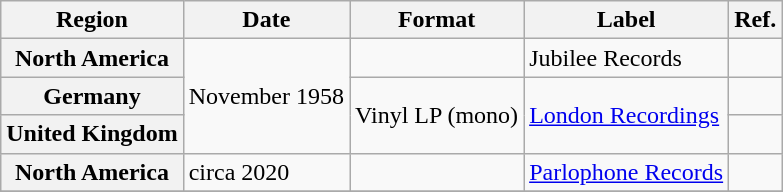<table class="wikitable plainrowheaders">
<tr>
<th scope="col">Region</th>
<th scope="col">Date</th>
<th scope="col">Format</th>
<th scope="col">Label</th>
<th scope="col">Ref.</th>
</tr>
<tr>
<th scope="row">North America</th>
<td rowspan="3">November 1958</td>
<td></td>
<td>Jubilee Records</td>
<td></td>
</tr>
<tr>
<th scope="row">Germany</th>
<td rowspan="2">Vinyl LP (mono)</td>
<td rowspan="2"><a href='#'>London Recordings</a></td>
<td></td>
</tr>
<tr>
<th scope="row">United Kingdom</th>
<td></td>
</tr>
<tr>
<th scope="row">North America</th>
<td>circa 2020</td>
<td></td>
<td><a href='#'>Parlophone Records</a></td>
<td></td>
</tr>
<tr>
</tr>
</table>
